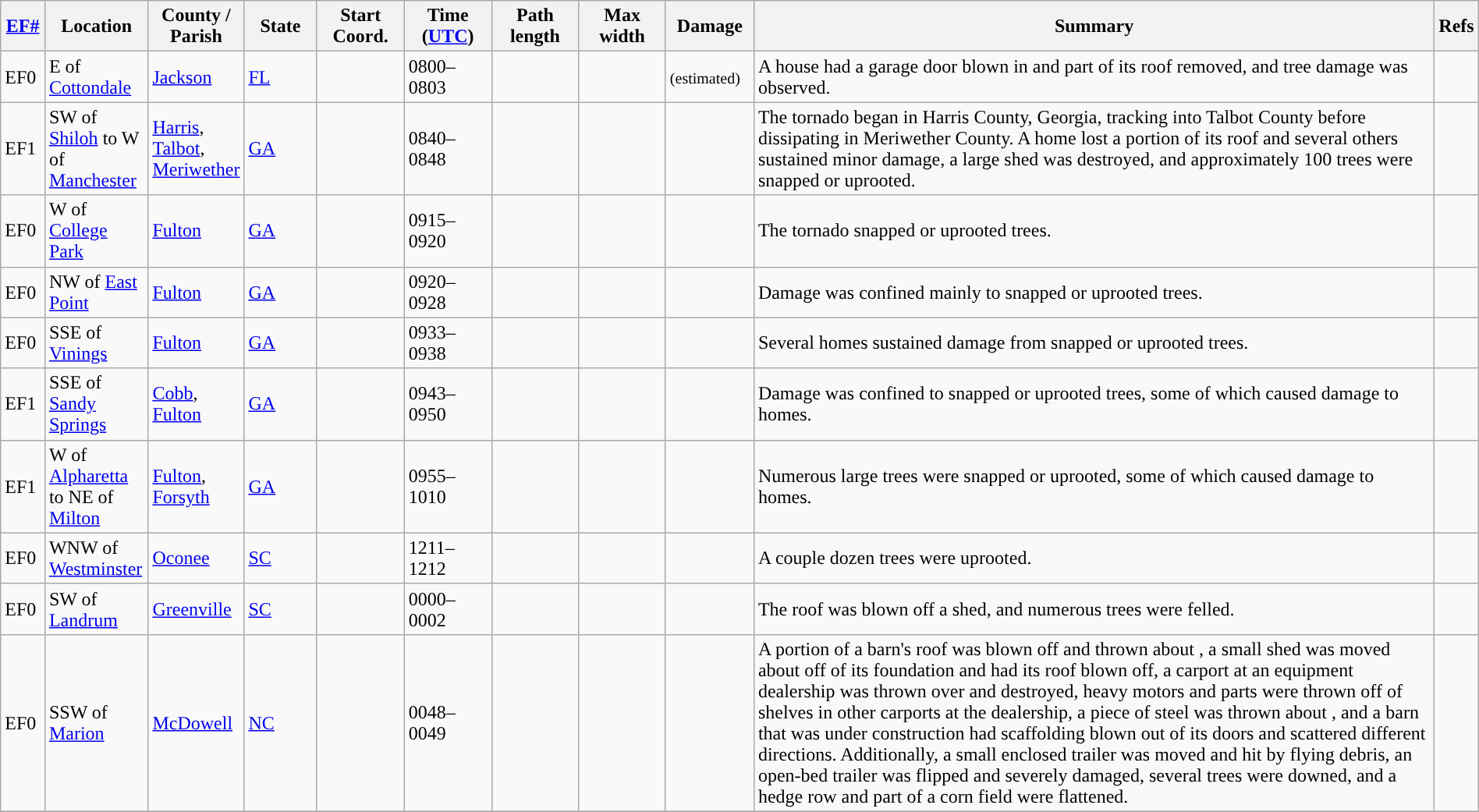<table class="wikitable sortable" style="width:100%;">
<tr>
<th scope="col" width="3%" align="center"><a href='#'>EF#</a></th>
<th scope="col" width="7%" align="center" class="unsortable">Location</th>
<th scope="col" width="6%" align="center" class="unsortable">County / Parish</th>
<th scope="col" width="5%" align="center">State</th>
<th scope="col" width="6%" align="center">Start Coord.</th>
<th scope="col" width="6%" align="center">Time (<a href='#'>UTC</a>)</th>
<th scope="col" width="6%" align="center">Path length</th>
<th scope="col" width="6%" align="center">Max width</th>
<th scope="col" width="6%" align="center">Damage</th>
<th scope="col" width="48%" class="unsortable" align="center">Summary</th>
<th scope="col" width="48%" class="unsortable" align="center">Refs</th>
</tr>
<tr>
<td>EF0</td>
<td>E of <a href='#'>Cottondale</a></td>
<td><a href='#'>Jackson</a></td>
<td><a href='#'>FL</a></td>
<td></td>
<td>0800–0803</td>
<td></td>
<td></td>
<td> <small>(estimated)</small></td>
<td>A house had a garage door blown in and part of its roof removed, and tree damage was observed.</td>
<td></td>
</tr>
<tr>
<td>EF1</td>
<td>SW of <a href='#'>Shiloh</a> to W of <a href='#'>Manchester</a></td>
<td><a href='#'>Harris</a>, <a href='#'>Talbot</a>, <a href='#'>Meriwether</a></td>
<td><a href='#'>GA</a></td>
<td></td>
<td>0840–0848</td>
<td></td>
<td></td>
<td></td>
<td>The tornado began in Harris County, Georgia, tracking into Talbot County before dissipating in Meriwether County. A home lost a portion of its roof and several others sustained minor damage, a large shed was destroyed, and approximately 100 trees were snapped or uprooted.</td>
<td><br></td>
</tr>
<tr>
<td>EF0</td>
<td>W of <a href='#'>College Park</a></td>
<td><a href='#'>Fulton</a></td>
<td><a href='#'>GA</a></td>
<td></td>
<td>0915–0920</td>
<td></td>
<td></td>
<td></td>
<td>The tornado snapped or uprooted trees.</td>
<td></td>
</tr>
<tr>
<td>EF0</td>
<td>NW of <a href='#'>East Point</a></td>
<td><a href='#'>Fulton</a></td>
<td><a href='#'>GA</a></td>
<td></td>
<td>0920–0928</td>
<td></td>
<td></td>
<td></td>
<td>Damage was confined mainly to snapped or uprooted trees.</td>
<td></td>
</tr>
<tr>
<td>EF0</td>
<td>SSE of <a href='#'>Vinings</a></td>
<td><a href='#'>Fulton</a></td>
<td><a href='#'>GA</a></td>
<td></td>
<td>0933–0938</td>
<td></td>
<td></td>
<td></td>
<td>Several homes sustained damage from snapped or uprooted trees.</td>
<td></td>
</tr>
<tr>
<td>EF1</td>
<td>SSE of <a href='#'>Sandy Springs</a></td>
<td><a href='#'>Cobb</a>, <a href='#'>Fulton</a></td>
<td><a href='#'>GA</a></td>
<td></td>
<td>0943–0950</td>
<td></td>
<td></td>
<td></td>
<td>Damage was confined to snapped or uprooted trees, some of which caused damage to homes.</td>
<td></td>
</tr>
<tr>
<td>EF1</td>
<td>W of <a href='#'>Alpharetta</a> to NE of <a href='#'>Milton</a></td>
<td><a href='#'>Fulton</a>, <a href='#'>Forsyth</a></td>
<td><a href='#'>GA</a></td>
<td></td>
<td>0955–1010</td>
<td></td>
<td></td>
<td></td>
<td>Numerous large trees were snapped or uprooted, some of which caused damage to homes.</td>
<td></td>
</tr>
<tr>
<td>EF0</td>
<td>WNW of <a href='#'>Westminster</a></td>
<td><a href='#'>Oconee</a></td>
<td><a href='#'>SC</a></td>
<td></td>
<td>1211–1212</td>
<td></td>
<td></td>
<td></td>
<td>A couple dozen trees were uprooted.</td>
<td></td>
</tr>
<tr>
<td>EF0</td>
<td>SW of <a href='#'>Landrum</a></td>
<td><a href='#'>Greenville</a></td>
<td><a href='#'>SC</a></td>
<td></td>
<td>0000–0002</td>
<td></td>
<td></td>
<td></td>
<td>The roof was blown off a shed, and numerous trees were felled.</td>
<td></td>
</tr>
<tr>
<td>EF0</td>
<td>SSW of <a href='#'>Marion</a></td>
<td><a href='#'>McDowell</a></td>
<td><a href='#'>NC</a></td>
<td></td>
<td>0048–0049</td>
<td></td>
<td></td>
<td></td>
<td>A portion of a barn's roof was blown off and thrown about , a small shed was moved about  off of its foundation and had its roof blown off, a carport at an equipment dealership was thrown over  and destroyed, heavy motors and parts were thrown off of shelves in other carports at the dealership, a  piece of steel was thrown about , and a barn that was under construction had scaffolding blown out of its doors and scattered different directions. Additionally, a small enclosed trailer was moved and hit by flying debris, an open-bed trailer was flipped and severely damaged, several trees were downed, and a hedge row and part of a corn field were flattened.</td>
<td></td>
</tr>
<tr>
</tr>
</table>
